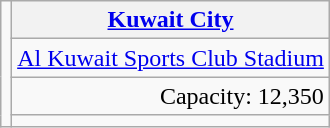<table class="wikitable" style="margin:1em auto; text-align:right">
<tr>
<td rowspan="4"></td>
<th><a href='#'>Kuwait City</a></th>
</tr>
<tr>
<td><a href='#'>Al Kuwait Sports Club Stadium</a></td>
</tr>
<tr>
<td>Capacity: 12,350</td>
</tr>
<tr>
<td></td>
</tr>
</table>
